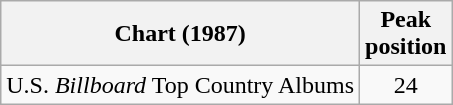<table class="wikitable">
<tr>
<th>Chart (1987)</th>
<th>Peak<br>position</th>
</tr>
<tr>
<td>U.S. <em>Billboard</em> Top Country Albums</td>
<td align="center">24</td>
</tr>
</table>
